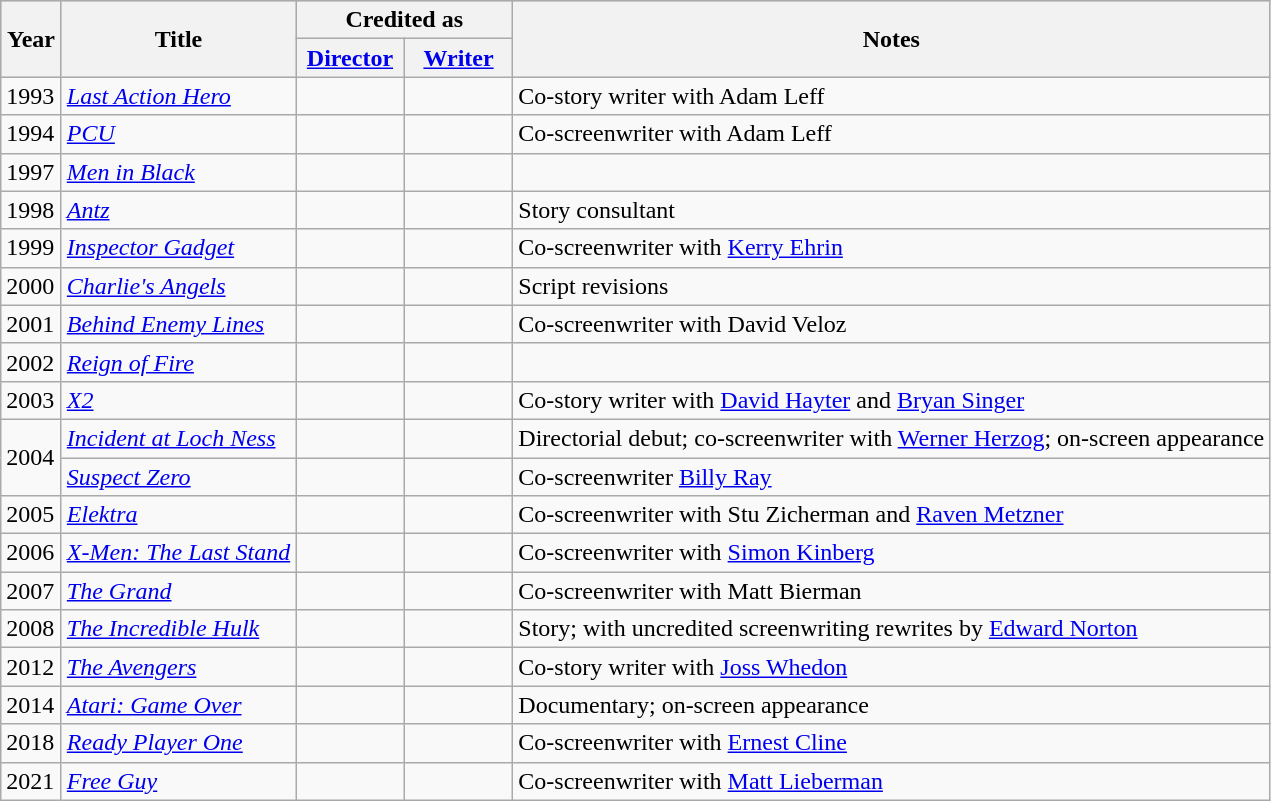<table class="wikitable">
<tr style="background:#ccc; text-align:center;">
<th rowspan="2" style="width:33px;">Year</th>
<th rowspan="2">Title</th>
<th colspan="2">Credited as</th>
<th rowspan="2">Notes</th>
</tr>
<tr>
<th width=65><a href='#'>Director</a></th>
<th width=65><a href='#'>Writer</a></th>
</tr>
<tr>
<td>1993</td>
<td><em><a href='#'>Last Action Hero</a></em></td>
<td></td>
<td></td>
<td>Co-story writer with Adam Leff</td>
</tr>
<tr>
<td>1994</td>
<td><em><a href='#'>PCU</a></em></td>
<td></td>
<td></td>
<td>Co-screenwriter with Adam Leff</td>
</tr>
<tr>
<td>1997</td>
<td><em><a href='#'>Men in Black</a></em></td>
<td></td>
<td></td>
<td></td>
</tr>
<tr>
<td>1998</td>
<td><em><a href='#'>Antz</a></em></td>
<td></td>
<td></td>
<td>Story consultant</td>
</tr>
<tr>
<td>1999</td>
<td><em><a href='#'>Inspector Gadget</a></em></td>
<td></td>
<td></td>
<td>Co-screenwriter with <a href='#'>Kerry Ehrin</a></td>
</tr>
<tr>
<td>2000</td>
<td><em><a href='#'>Charlie's Angels</a></em></td>
<td></td>
<td></td>
<td>Script revisions</td>
</tr>
<tr>
<td>2001</td>
<td><em><a href='#'>Behind Enemy Lines</a></em></td>
<td></td>
<td></td>
<td>Co-screenwriter with David Veloz</td>
</tr>
<tr>
<td>2002</td>
<td><em><a href='#'>Reign of Fire</a></em></td>
<td></td>
<td></td>
<td></td>
</tr>
<tr>
<td>2003</td>
<td><em><a href='#'>X2</a></em></td>
<td></td>
<td></td>
<td>Co-story writer with <a href='#'>David Hayter</a> and <a href='#'>Bryan Singer</a></td>
</tr>
<tr>
<td rowspan="2">2004</td>
<td><em><a href='#'>Incident at Loch Ness</a></em></td>
<td></td>
<td></td>
<td>Directorial debut; co-screenwriter with <a href='#'>Werner Herzog</a>; on-screen appearance</td>
</tr>
<tr>
<td><em><a href='#'>Suspect Zero</a></em></td>
<td></td>
<td></td>
<td>Co-screenwriter <a href='#'>Billy Ray</a></td>
</tr>
<tr>
<td>2005</td>
<td><em><a href='#'>Elektra</a></em></td>
<td></td>
<td></td>
<td>Co-screenwriter with Stu Zicherman and <a href='#'>Raven Metzner</a></td>
</tr>
<tr>
<td>2006</td>
<td><em><a href='#'>X-Men: The Last Stand</a></em></td>
<td></td>
<td></td>
<td>Co-screenwriter with <a href='#'>Simon Kinberg</a></td>
</tr>
<tr>
<td>2007</td>
<td><em><a href='#'>The Grand</a></em></td>
<td></td>
<td></td>
<td>Co-screenwriter with Matt Bierman</td>
</tr>
<tr>
<td>2008</td>
<td><em><a href='#'>The Incredible Hulk</a></em></td>
<td></td>
<td></td>
<td>Story; with uncredited screenwriting rewrites by <a href='#'>Edward Norton</a></td>
</tr>
<tr>
<td>2012</td>
<td><em><a href='#'>The Avengers</a></em></td>
<td></td>
<td></td>
<td>Co-story writer with <a href='#'>Joss Whedon</a></td>
</tr>
<tr>
<td>2014</td>
<td><em><a href='#'>Atari: Game Over</a></em></td>
<td></td>
<td></td>
<td>Documentary; on-screen appearance</td>
</tr>
<tr>
<td>2018</td>
<td><em><a href='#'>Ready Player One</a></em></td>
<td></td>
<td></td>
<td>Co-screenwriter with <a href='#'>Ernest Cline</a></td>
</tr>
<tr>
<td>2021</td>
<td><em><a href='#'>Free Guy</a></em></td>
<td></td>
<td></td>
<td>Co-screenwriter with <a href='#'>Matt Lieberman</a></td>
</tr>
</table>
